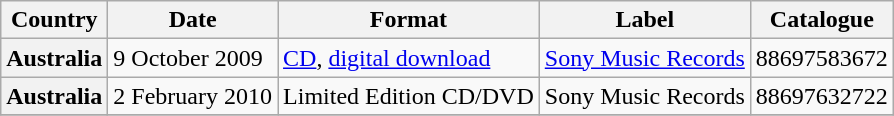<table class="wikitable plainrowheaders">
<tr>
<th scope="col">Country</th>
<th scope="col">Date</th>
<th scope="col">Format</th>
<th scope="col">Label</th>
<th scope="col">Catalogue</th>
</tr>
<tr>
<th scope="row">Australia</th>
<td>9 October 2009</td>
<td><a href='#'>CD</a>, <a href='#'>digital download</a></td>
<td><a href='#'>Sony Music Records</a></td>
<td>88697583672</td>
</tr>
<tr>
<th scope="row">Australia</th>
<td>2 February 2010</td>
<td>Limited Edition CD/DVD</td>
<td>Sony Music Records</td>
<td>88697632722</td>
</tr>
<tr>
</tr>
</table>
